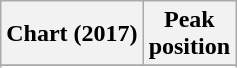<table class="wikitable sortable plainrowheaders" style="text-align:center">
<tr>
<th scope="col">Chart (2017)</th>
<th scope="col">Peak<br> position</th>
</tr>
<tr>
</tr>
<tr>
</tr>
</table>
